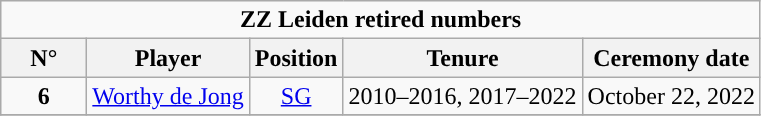<table class="wikitable sortable" style="text-align:center">
<tr>
<td colspan="5"><strong>ZZ Leiden retired numbers</strong></td>
</tr>
<tr>
<th>N°</th>
<th>Player</th>
<th>Position</th>
<th>Tenure</th>
<th>Ceremony date</th>
</tr>
<tr>
<td width=50><strong>6</strong></td>
<td><a href='#'>Worthy de Jong</a></td>
<td><a href='#'>SG</a></td>
<td>2010–2016, 2017–2022</td>
<td>October 22, 2022</td>
</tr>
<tr>
</tr>
</table>
